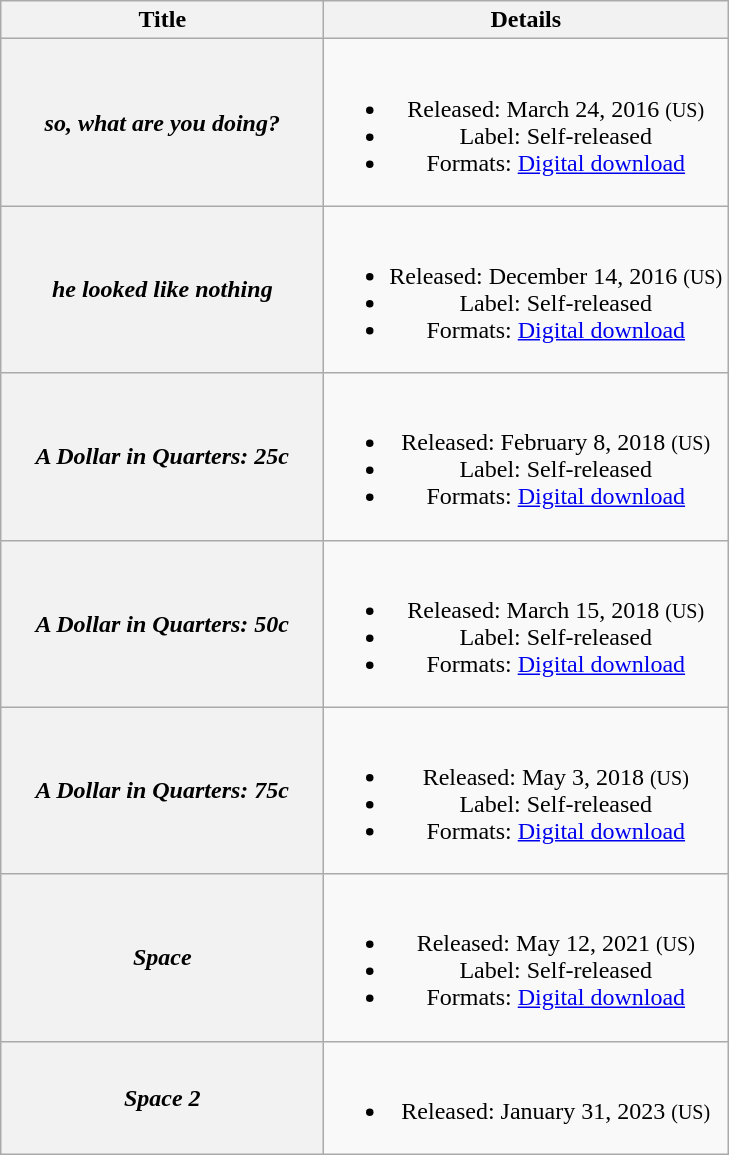<table class="wikitable plainrowheaders" style="text-align:center">
<tr>
<th scope="col" style="width:13em">Title</th>
<th scope="col">Details</th>
</tr>
<tr>
<th scope="row"><em>so, what are you doing?</em></th>
<td><br><ul><li>Released: March 24, 2016 <small>(US)</small></li><li>Label: Self-released</li><li>Formats: <a href='#'>Digital download</a></li></ul></td>
</tr>
<tr>
<th scope="row"><em>he looked like nothing</em></th>
<td><br><ul><li>Released: December 14, 2016 <small>(US)</small></li><li>Label: Self-released</li><li>Formats: <a href='#'>Digital download</a></li></ul></td>
</tr>
<tr>
<th scope="row"><em>A Dollar in Quarters: 25c</em></th>
<td><br><ul><li>Released: February 8, 2018 <small>(US)</small></li><li>Label: Self-released</li><li>Formats: <a href='#'>Digital download</a></li></ul></td>
</tr>
<tr>
<th scope="row"><em>A Dollar in Quarters: 50c</em></th>
<td><br><ul><li>Released: March 15, 2018 <small>(US)</small></li><li>Label: Self-released</li><li>Formats: <a href='#'>Digital download</a></li></ul></td>
</tr>
<tr>
<th scope="row"><em>A Dollar in Quarters: 75c</em></th>
<td><br><ul><li>Released: May 3, 2018 <small>(US)</small></li><li>Label: Self-released</li><li>Formats: <a href='#'>Digital download</a></li></ul></td>
</tr>
<tr>
<th scope="row"><em>Space</em></th>
<td><br><ul><li>Released: May 12, 2021 <small>(US)</small></li><li>Label: Self-released</li><li>Formats: <a href='#'>Digital download</a></li></ul></td>
</tr>
<tr>
<th scope="row"><em>Space 2</em></th>
<td><br><ul><li>Released: January 31, 2023 <small>(US)</small></li></ul></td>
</tr>
</table>
